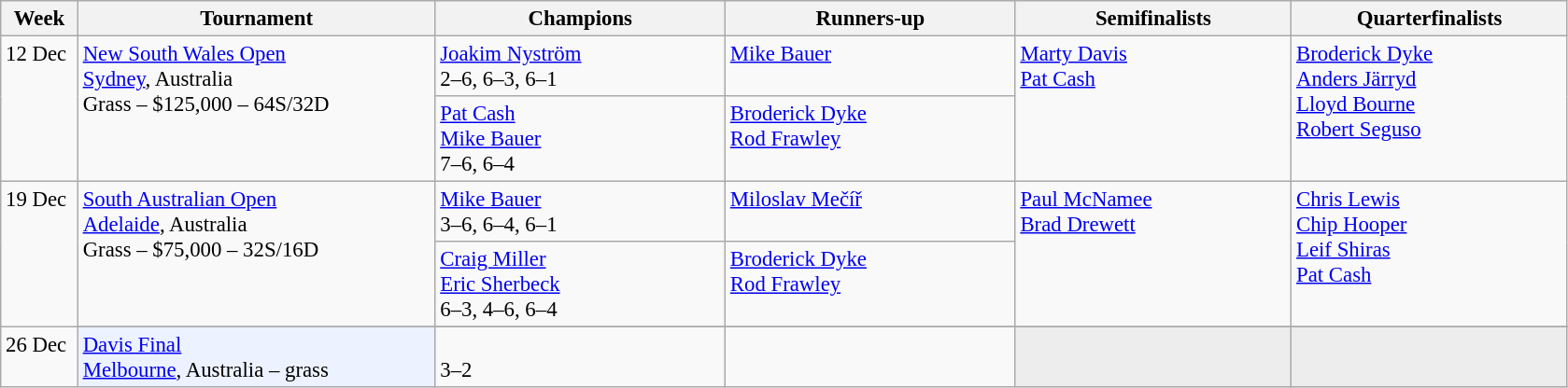<table class="wikitable" style="font-size:95%;">
<tr>
<th style="width:48px;">Week</th>
<th style="width:248px;">Tournament</th>
<th style="width:200px;">Champions</th>
<th style="width:200px;">Runners-up</th>
<th style="width:190px;">Semifinalists</th>
<th style="width:190px;">Quarterfinalists</th>
</tr>
<tr valign=top>
<td rowspan=2>12 Dec</td>
<td rowspan=2><a href='#'>New South Wales Open</a> <br> <a href='#'>Sydney</a>, Australia <br> Grass – $125,000 – 64S/32D</td>
<td> <a href='#'>Joakim Nyström</a> <br> 2–6, 6–3, 6–1</td>
<td> <a href='#'>Mike Bauer</a></td>
<td rowspan=2> <a href='#'>Marty Davis</a> <br>  <a href='#'>Pat Cash</a></td>
<td rowspan=2> <a href='#'>Broderick Dyke</a> <br>  <a href='#'>Anders Järryd</a> <br>  <a href='#'>Lloyd Bourne</a> <br>  <a href='#'>Robert Seguso</a></td>
</tr>
<tr valign=top>
<td> <a href='#'>Pat Cash</a> <br>  <a href='#'>Mike Bauer</a> <br> 7–6, 6–4</td>
<td> <a href='#'>Broderick Dyke</a> <br>  <a href='#'>Rod Frawley</a></td>
</tr>
<tr valign=top>
<td rowspan=2>19 Dec</td>
<td rowspan=2><a href='#'>South Australian Open</a> <br> <a href='#'>Adelaide</a>, Australia <br> Grass – $75,000 – 32S/16D</td>
<td> <a href='#'>Mike Bauer</a> <br> 3–6, 6–4, 6–1</td>
<td> <a href='#'>Miloslav Mečíř</a></td>
<td rowspan=2> <a href='#'>Paul McNamee</a> <br>  <a href='#'>Brad Drewett</a></td>
<td rowspan=2> <a href='#'>Chris Lewis</a> <br>  <a href='#'>Chip Hooper</a> <br>  <a href='#'>Leif Shiras</a> <br>  <a href='#'>Pat Cash</a></td>
</tr>
<tr valign=top>
<td> <a href='#'>Craig Miller</a> <br>  <a href='#'>Eric Sherbeck</a> <br> 6–3, 4–6, 6–4</td>
<td> <a href='#'>Broderick Dyke</a> <br>  <a href='#'>Rod Frawley</a></td>
</tr>
<tr valign=top>
<td rowspan=2>26 Dec</td>
</tr>
<tr valign=top>
<td style="background:#ECF2FF;"><a href='#'>Davis Final</a><br> <a href='#'>Melbourne</a>, Australia – grass</td>
<td><br>3–2</td>
<td></td>
<td style="background:#ededed;"></td>
<td style="background:#ededed;"></td>
</tr>
</table>
